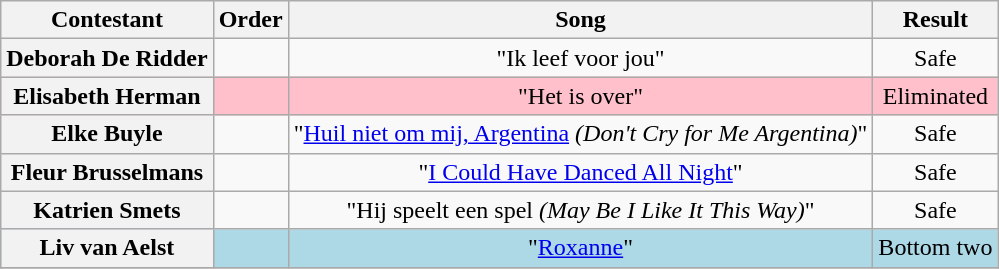<table class="wikitable plainrowheaders" style="text-align:center;">
<tr>
<th scope="col">Contestant</th>
<th scope="col">Order</th>
<th scope="col">Song</th>
<th scope="col">Result</th>
</tr>
<tr>
<th scope="row">Deborah De Ridder</th>
<td></td>
<td>"Ik leef voor jou"</td>
<td>Safe</td>
</tr>
<tr style = "background:pink">
<th scope="row">Elisabeth Herman</th>
<td></td>
<td>"Het is over"</td>
<td>Eliminated</td>
</tr>
<tr>
<th scope="row">Elke Buyle</th>
<td></td>
<td>"<a href='#'>Huil niet om mij, Argentina</a> <em>(Don't Cry for Me Argentina)</em>"</td>
<td>Safe</td>
</tr>
<tr>
<th scope="row">Fleur Brusselmans</th>
<td></td>
<td>"<a href='#'>I Could Have Danced All Night</a>"</td>
<td>Safe</td>
</tr>
<tr>
<th scope="row">Katrien Smets</th>
<td></td>
<td>"Hij speelt een spel <em>(May Be I Like It This Way)</em>"</td>
<td>Safe</td>
</tr>
<tr style="background:lightblue;">
<th scope="row">Liv van Aelst</th>
<td></td>
<td>"<a href='#'>Roxanne</a>"</td>
<td>Bottom two</td>
</tr>
<tr>
</tr>
</table>
